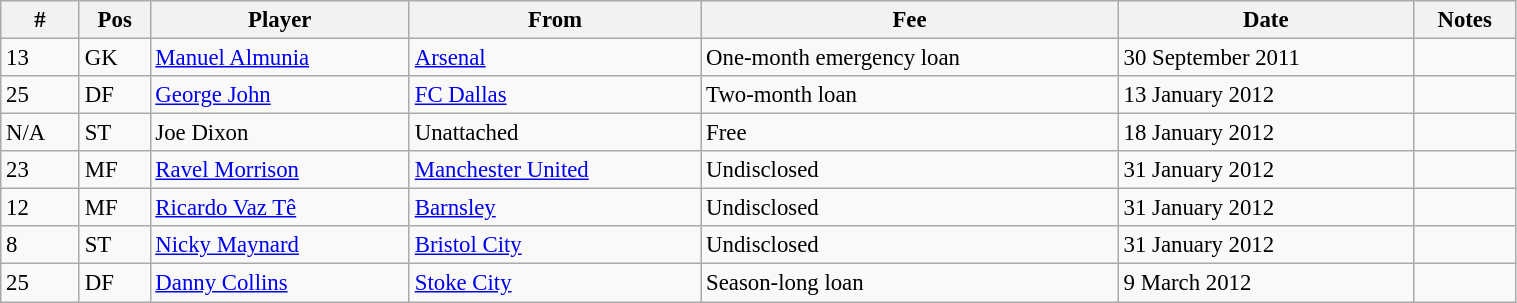<table class="wikitable" style="width:80%; text-align:center; font-size:95%; text-align:left;">
<tr>
<th>#</th>
<th>Pos</th>
<th>Player</th>
<th>From</th>
<th>Fee</th>
<th>Date</th>
<th>Notes</th>
</tr>
<tr>
<td>13</td>
<td>GK</td>
<td> <a href='#'>Manuel Almunia</a></td>
<td><a href='#'>Arsenal</a></td>
<td>One-month emergency loan</td>
<td>30 September 2011</td>
<td></td>
</tr>
<tr>
<td>25</td>
<td>DF</td>
<td> <a href='#'>George John</a></td>
<td> <a href='#'>FC Dallas</a></td>
<td>Two-month loan</td>
<td>13 January 2012</td>
<td></td>
</tr>
<tr>
<td>N/A</td>
<td>ST</td>
<td> Joe Dixon</td>
<td>Unattached</td>
<td>Free</td>
<td>18 January 2012</td>
<td></td>
</tr>
<tr>
<td>23</td>
<td>MF</td>
<td> <a href='#'>Ravel Morrison</a></td>
<td><a href='#'>Manchester United</a></td>
<td>Undisclosed</td>
<td>31 January 2012</td>
<td></td>
</tr>
<tr>
<td>12</td>
<td>MF</td>
<td> <a href='#'>Ricardo Vaz Tê</a></td>
<td><a href='#'>Barnsley</a></td>
<td>Undisclosed</td>
<td>31 January 2012</td>
<td></td>
</tr>
<tr>
<td>8</td>
<td>ST</td>
<td> <a href='#'>Nicky Maynard</a></td>
<td><a href='#'>Bristol City</a></td>
<td>Undisclosed</td>
<td>31 January 2012</td>
<td></td>
</tr>
<tr>
<td>25</td>
<td>DF</td>
<td> <a href='#'>Danny Collins</a></td>
<td><a href='#'>Stoke City</a></td>
<td>Season-long loan</td>
<td>9 March 2012</td>
<td></td>
</tr>
</table>
